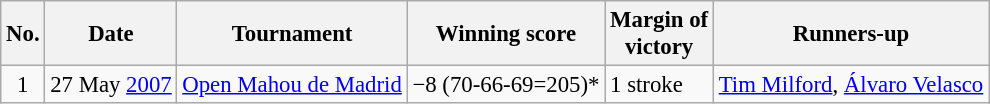<table class="wikitable" style="font-size:95%;">
<tr>
<th>No.</th>
<th>Date</th>
<th>Tournament</th>
<th>Winning score</th>
<th>Margin of<br>victory</th>
<th>Runners-up</th>
</tr>
<tr>
<td align=center>1</td>
<td align=right>27 May <a href='#'>2007</a></td>
<td><a href='#'>Open Mahou de Madrid</a></td>
<td>−8 (70-66-69=205)*</td>
<td>1 stroke</td>
<td> <a href='#'>Tim Milford</a>,  <a href='#'>Álvaro Velasco</a></td>
</tr>
</table>
